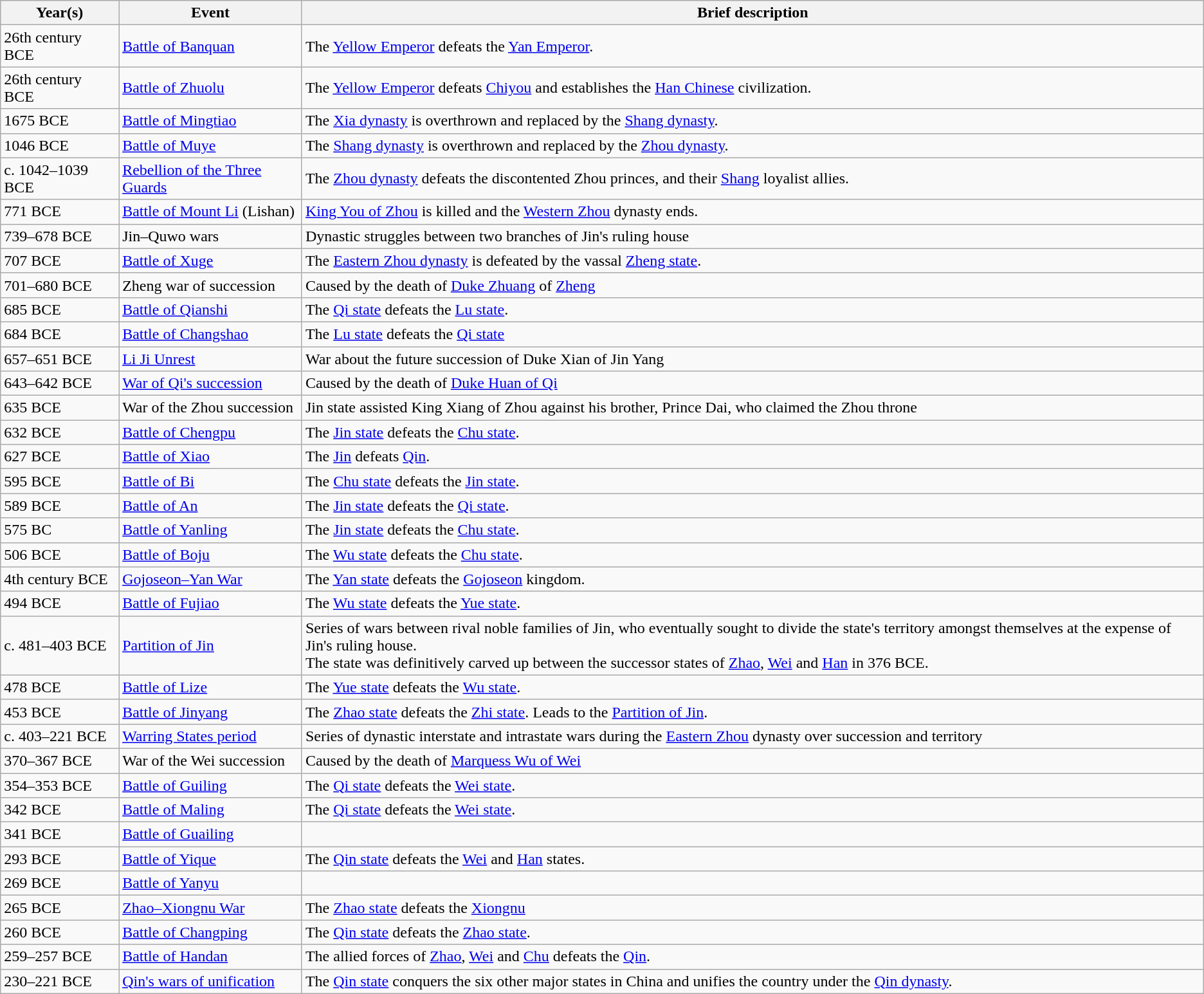<table class=wikitable>
<tr>
<th>Year(s)</th>
<th>Event</th>
<th>Brief description</th>
</tr>
<tr>
<td>26th century BCE</td>
<td><a href='#'>Battle of Banquan</a></td>
<td>The <a href='#'>Yellow Emperor</a> defeats the <a href='#'>Yan Emperor</a>.</td>
</tr>
<tr>
<td>26th century BCE</td>
<td><a href='#'>Battle of Zhuolu</a></td>
<td>The <a href='#'>Yellow Emperor</a> defeats <a href='#'>Chiyou</a> and establishes the <a href='#'>Han Chinese</a> civilization.</td>
</tr>
<tr>
<td>1675 BCE</td>
<td><a href='#'>Battle of Mingtiao</a></td>
<td>The <a href='#'>Xia dynasty</a> is overthrown and replaced by the <a href='#'>Shang dynasty</a>.</td>
</tr>
<tr>
<td>1046 BCE</td>
<td><a href='#'>Battle of Muye</a></td>
<td>The <a href='#'>Shang dynasty</a> is overthrown and replaced by the <a href='#'>Zhou dynasty</a>.</td>
</tr>
<tr>
<td>c. 1042–1039 BCE</td>
<td><a href='#'>Rebellion of the Three Guards</a></td>
<td>The <a href='#'>Zhou dynasty</a> defeats the discontented Zhou princes, and their <a href='#'>Shang</a> loyalist allies.</td>
</tr>
<tr>
<td>771 BCE</td>
<td><a href='#'>Battle of Mount Li</a> (Lishan)</td>
<td><a href='#'>King You of Zhou</a> is killed and the <a href='#'>Western Zhou</a> dynasty ends.</td>
</tr>
<tr>
<td>739–678 BCE</td>
<td>Jin–Quwo wars</td>
<td>Dynastic struggles between two branches of Jin's ruling house</td>
</tr>
<tr>
<td>707 BCE</td>
<td><a href='#'>Battle of Xuge</a></td>
<td>The <a href='#'>Eastern Zhou dynasty</a> is defeated by the vassal <a href='#'>Zheng state</a>.</td>
</tr>
<tr>
<td>701–680 BCE</td>
<td>Zheng war of succession</td>
<td>Caused by the death of <a href='#'>Duke Zhuang</a> of <a href='#'>Zheng</a></td>
</tr>
<tr>
<td>685 BCE</td>
<td><a href='#'>Battle of Qianshi</a></td>
<td>The <a href='#'>Qi state</a> defeats the <a href='#'>Lu state</a>.</td>
</tr>
<tr>
<td>684 BCE</td>
<td><a href='#'>Battle of Changshao</a></td>
<td>The <a href='#'>Lu state</a> defeats the <a href='#'>Qi state</a></td>
</tr>
<tr>
<td>657–651 BCE</td>
<td><a href='#'>Li Ji Unrest</a></td>
<td>War about the future succession of Duke Xian of Jin Yang</td>
</tr>
<tr>
<td>643–642 BCE</td>
<td><a href='#'>War of Qi's succession</a></td>
<td>Caused by the death of <a href='#'>Duke Huan of Qi</a></td>
</tr>
<tr>
<td>635 BCE</td>
<td>War of the Zhou succession</td>
<td>Jin state assisted King Xiang of Zhou against his brother, Prince Dai, who claimed the Zhou throne</td>
</tr>
<tr>
<td>632 BCE</td>
<td><a href='#'>Battle of Chengpu</a></td>
<td>The <a href='#'>Jin state</a> defeats the <a href='#'>Chu state</a>.</td>
</tr>
<tr>
<td>627 BCE</td>
<td><a href='#'>Battle of Xiao</a></td>
<td>The <a href='#'>Jin</a> defeats <a href='#'>Qin</a>.</td>
</tr>
<tr>
<td>595 BCE</td>
<td><a href='#'>Battle of Bi</a></td>
<td>The <a href='#'>Chu state</a> defeats the <a href='#'>Jin state</a>.</td>
</tr>
<tr>
<td>589 BCE</td>
<td><a href='#'>Battle of An</a></td>
<td>The <a href='#'>Jin state</a> defeats the <a href='#'>Qi state</a>.</td>
</tr>
<tr>
<td>575 BC</td>
<td><a href='#'>Battle of Yanling</a></td>
<td>The <a href='#'>Jin state</a> defeats the <a href='#'>Chu state</a>.</td>
</tr>
<tr>
<td>506 BCE</td>
<td><a href='#'>Battle of Boju</a></td>
<td>The <a href='#'>Wu state</a> defeats the <a href='#'>Chu state</a>.</td>
</tr>
<tr>
<td>4th century BCE</td>
<td><a href='#'>Gojoseon–Yan War</a></td>
<td>The <a href='#'>Yan state</a> defeats the <a href='#'>Gojoseon</a> kingdom.</td>
</tr>
<tr>
<td>494 BCE</td>
<td><a href='#'>Battle of Fujiao</a></td>
<td>The <a href='#'>Wu state</a> defeats the <a href='#'>Yue state</a>.</td>
</tr>
<tr>
<td>c. 481–403 BCE</td>
<td><a href='#'>Partition of Jin</a></td>
<td>Series of wars between rival noble families of Jin, who eventually sought to divide the state's territory amongst themselves at the expense of Jin's ruling house.<br>The state was definitively carved up between the successor states of <a href='#'>Zhao</a>, <a href='#'>Wei</a> and <a href='#'>Han</a> in 376 BCE.</td>
</tr>
<tr>
<td>478 BCE</td>
<td><a href='#'>Battle of Lize</a></td>
<td>The <a href='#'>Yue state</a> defeats the <a href='#'>Wu state</a>.</td>
</tr>
<tr>
<td>453 BCE</td>
<td><a href='#'>Battle of Jinyang</a></td>
<td>The <a href='#'>Zhao state</a> defeats the <a href='#'>Zhi state</a>. Leads to the <a href='#'>Partition of Jin</a>.</td>
</tr>
<tr>
<td>c. 403–221 BCE</td>
<td><a href='#'>Warring States period</a></td>
<td>Series of dynastic interstate and intrastate wars during the <a href='#'>Eastern Zhou</a> dynasty over succession and territory</td>
</tr>
<tr>
<td>370–367 BCE</td>
<td>War of the Wei succession</td>
<td>Caused by the death of <a href='#'>Marquess Wu of Wei</a></td>
</tr>
<tr>
<td>354–353 BCE</td>
<td><a href='#'>Battle of Guiling</a></td>
<td>The <a href='#'>Qi state</a> defeats the <a href='#'>Wei state</a>.</td>
</tr>
<tr>
<td>342 BCE</td>
<td><a href='#'>Battle of Maling</a></td>
<td>The <a href='#'>Qi state</a> defeats the <a href='#'>Wei state</a>.</td>
</tr>
<tr>
<td>341 BCE</td>
<td><a href='#'>Battle of Guailing</a></td>
<td></td>
</tr>
<tr>
<td>293 BCE</td>
<td><a href='#'>Battle of Yique</a></td>
<td>The <a href='#'>Qin state</a> defeats the <a href='#'>Wei</a> and <a href='#'>Han</a> states.</td>
</tr>
<tr>
<td>269 BCE</td>
<td><a href='#'>Battle of Yanyu</a></td>
<td></td>
</tr>
<tr>
<td>265 BCE</td>
<td><a href='#'>Zhao–Xiongnu War</a></td>
<td>The <a href='#'>Zhao state</a> defeats the <a href='#'>Xiongnu</a></td>
</tr>
<tr>
<td>260 BCE</td>
<td><a href='#'>Battle of Changping</a></td>
<td>The <a href='#'>Qin state</a> defeats the <a href='#'>Zhao state</a>.</td>
</tr>
<tr>
<td>259–257 BCE</td>
<td><a href='#'>Battle of Handan</a></td>
<td>The allied forces of <a href='#'>Zhao</a>, <a href='#'>Wei</a> and <a href='#'>Chu</a> defeats the <a href='#'>Qin</a>.</td>
</tr>
<tr>
<td>230–221 BCE</td>
<td><a href='#'>Qin's wars of unification</a></td>
<td>The <a href='#'>Qin state</a> conquers the six other major states in China and unifies the country under the <a href='#'>Qin dynasty</a>.</td>
</tr>
</table>
